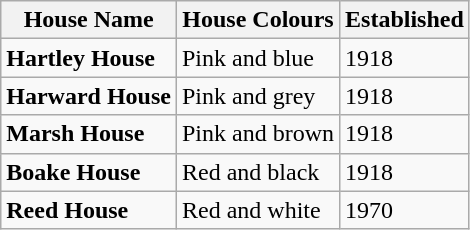<table class="wikitable">
<tr>
<th>House Name</th>
<th>House Colours</th>
<th>Established</th>
</tr>
<tr>
<td><strong>Hartley House</strong></td>
<td>Pink and blue<br></td>
<td>1918</td>
</tr>
<tr>
<td><strong>Harward House</strong></td>
<td>Pink and grey<br></td>
<td>1918</td>
</tr>
<tr>
<td><strong>Marsh House</strong></td>
<td>Pink and brown<br></td>
<td>1918</td>
</tr>
<tr>
<td><strong>Boake House</strong></td>
<td>Red and black<br></td>
<td>1918</td>
</tr>
<tr>
<td><strong>Reed House</strong></td>
<td>Red and white<br></td>
<td>1970</td>
</tr>
</table>
